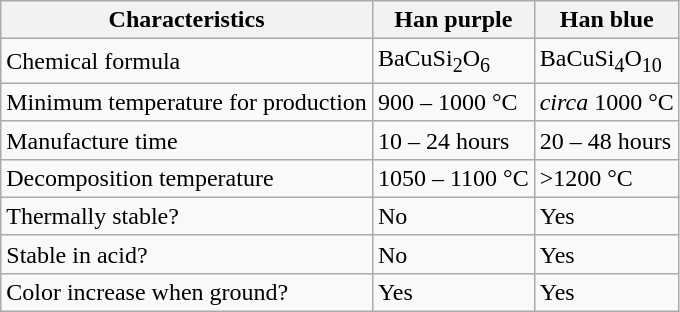<table class="wikitable">
<tr>
<th>Characteristics</th>
<th>Han purple</th>
<th>Han blue</th>
</tr>
<tr>
<td>Chemical formula<br> <a href='#'></a></td>
<td>BaCuSi<sub>2</sub>O<sub>6</sub> <br> </td>
<td>BaCuSi<sub>4</sub>O<sub>10</sub> <br> </td>
</tr>
<tr>
<td>Minimum temperature for production</td>
<td>900 – 1000 °C</td>
<td><em>circa</em> 1000 °C</td>
</tr>
<tr>
<td>Manufacture time</td>
<td>10 – 24 hours</td>
<td>20 – 48 hours</td>
</tr>
<tr>
<td>Decomposition temperature</td>
<td>1050 – 1100 °C</td>
<td>>1200 °C</td>
</tr>
<tr>
<td>Thermally stable?</td>
<td>No</td>
<td>Yes</td>
</tr>
<tr>
<td>Stable in acid?</td>
<td>No</td>
<td>Yes</td>
</tr>
<tr>
<td>Color increase when ground?</td>
<td>Yes</td>
<td>Yes</td>
</tr>
</table>
